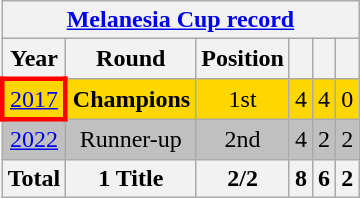<table class="wikitable" style="text-align: center;">
<tr>
<th colspan=10><a href='#'>Melanesia Cup record</a></th>
</tr>
<tr>
<th>Year</th>
<th>Round</th>
<th>Position</th>
<th></th>
<th></th>
<th></th>
</tr>
<tr style="background:gold;">
<td style="border: 3px solid red"> <a href='#'>2017</a></td>
<td><strong>Champions</strong></td>
<td>1st</td>
<td>4</td>
<td>4</td>
<td>0</td>
</tr>
<tr style="background:silver;">
<td> <a href='#'>2022</a></td>
<td>Runner-up</td>
<td>2nd</td>
<td>4</td>
<td>2</td>
<td>2</td>
</tr>
<tr>
<th>Total</th>
<th>1 Title</th>
<th>2/2</th>
<th>8</th>
<th>6</th>
<th>2</th>
</tr>
</table>
